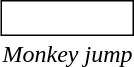<table style="margin:1em;float: right">
<tr>
<td style="border: solid thin; padding: 2px"><br></td>
</tr>
<tr>
<td style="text-align:center"><em>Monkey jump</em></td>
</tr>
</table>
